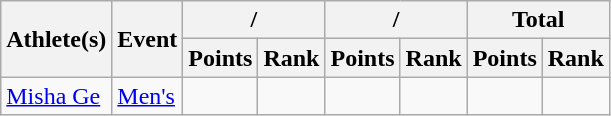<table class="wikitable">
<tr>
<th rowspan="2">Athlete(s)</th>
<th rowspan="2">Event</th>
<th colspan="2">/</th>
<th colspan="2">/</th>
<th colspan="2">Total</th>
</tr>
<tr>
<th>Points</th>
<th>Rank</th>
<th>Points</th>
<th>Rank</th>
<th>Points</th>
<th>Rank</th>
</tr>
<tr>
<td><a href='#'>Misha Ge</a></td>
<td><a href='#'>Men's</a></td>
<td></td>
<td></td>
<td></td>
<td></td>
<td></td>
<td></td>
</tr>
</table>
